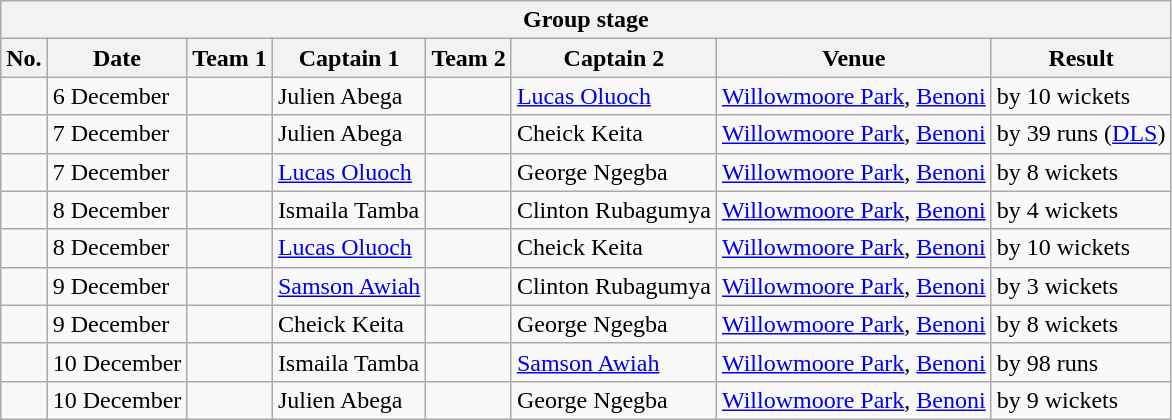<table class="wikitable">
<tr>
<th colspan="8">Group stage</th>
</tr>
<tr>
<th>No.</th>
<th>Date</th>
<th>Team 1</th>
<th>Captain 1</th>
<th>Team 2</th>
<th>Captain 2</th>
<th>Venue</th>
<th>Result</th>
</tr>
<tr>
<td></td>
<td>6 December</td>
<td></td>
<td>Julien Abega</td>
<td></td>
<td><a href='#'>Lucas Oluoch</a></td>
<td><a href='#'>Willowmoore Park</a>, <a href='#'>Benoni</a></td>
<td> by 10 wickets</td>
</tr>
<tr>
<td></td>
<td>7 December</td>
<td></td>
<td>Julien Abega</td>
<td></td>
<td>Cheick Keita</td>
<td><a href='#'>Willowmoore Park</a>, <a href='#'>Benoni</a></td>
<td> by 39 runs (<a href='#'>DLS</a>)</td>
</tr>
<tr>
<td></td>
<td>7 December</td>
<td></td>
<td><a href='#'>Lucas Oluoch</a></td>
<td></td>
<td>George Ngegba</td>
<td><a href='#'>Willowmoore Park</a>, <a href='#'>Benoni</a></td>
<td> by 8 wickets</td>
</tr>
<tr>
<td></td>
<td>8 December</td>
<td></td>
<td>Ismaila Tamba</td>
<td></td>
<td>Clinton Rubagumya</td>
<td><a href='#'>Willowmoore Park</a>, <a href='#'>Benoni</a></td>
<td> by 4 wickets</td>
</tr>
<tr>
<td></td>
<td>8 December</td>
<td></td>
<td><a href='#'>Lucas Oluoch</a></td>
<td></td>
<td>Cheick Keita</td>
<td><a href='#'>Willowmoore Park</a>, <a href='#'>Benoni</a></td>
<td> by 10 wickets</td>
</tr>
<tr>
<td></td>
<td>9 December</td>
<td></td>
<td><a href='#'>Samson Awiah</a></td>
<td></td>
<td>Clinton Rubagumya</td>
<td><a href='#'>Willowmoore Park</a>, <a href='#'>Benoni</a></td>
<td> by 3 wickets</td>
</tr>
<tr>
<td></td>
<td>9 December</td>
<td></td>
<td>Cheick Keita</td>
<td></td>
<td>George Ngegba</td>
<td><a href='#'>Willowmoore Park</a>, <a href='#'>Benoni</a></td>
<td> by 8 wickets</td>
</tr>
<tr>
<td></td>
<td>10 December</td>
<td></td>
<td>Ismaila Tamba</td>
<td></td>
<td><a href='#'>Samson Awiah</a></td>
<td><a href='#'>Willowmoore Park</a>, <a href='#'>Benoni</a></td>
<td> by 98 runs</td>
</tr>
<tr>
<td></td>
<td>10 December</td>
<td></td>
<td>Julien Abega</td>
<td></td>
<td>George Ngegba</td>
<td><a href='#'>Willowmoore Park</a>, <a href='#'>Benoni</a></td>
<td> by 9 wickets</td>
</tr>
</table>
